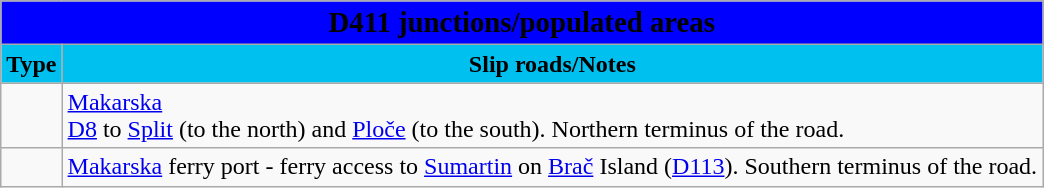<table class="wikitable">
<tr>
<td colspan=2 bgcolor=blue align=center style=margin-top:15><span><big><strong>D411 junctions/populated areas</strong></big></span></td>
</tr>
<tr>
<td align=center bgcolor=00c0f0><strong>Type</strong></td>
<td align=center bgcolor=00c0f0><strong>Slip roads/Notes</strong></td>
</tr>
<tr>
<td></td>
<td><a href='#'>Makarska</a><br> <a href='#'>D8</a> to <a href='#'>Split</a> (to the north) and <a href='#'>Ploče</a> (to the south). Northern terminus of the road.</td>
</tr>
<tr>
<td></td>
<td><a href='#'>Makarska</a> ferry port - ferry access to <a href='#'>Sumartin</a> on <a href='#'>Brač</a> Island (<a href='#'>D113</a>). Southern terminus of the road.</td>
</tr>
</table>
